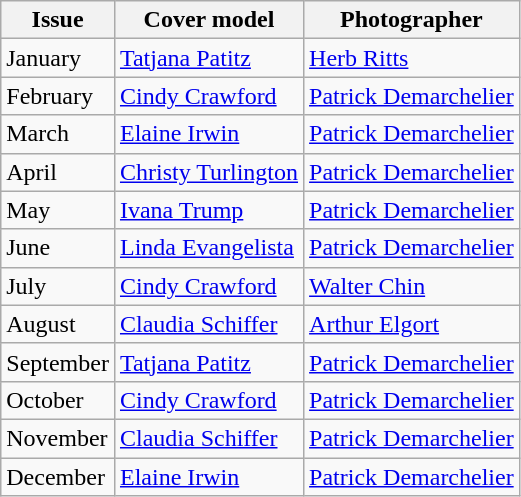<table class="sortable wikitable">
<tr>
<th>Issue</th>
<th>Cover model</th>
<th>Photographer</th>
</tr>
<tr>
<td>January</td>
<td><a href='#'>Tatjana Patitz</a></td>
<td><a href='#'>Herb Ritts</a></td>
</tr>
<tr>
<td>February</td>
<td><a href='#'>Cindy Crawford</a></td>
<td><a href='#'>Patrick Demarchelier</a></td>
</tr>
<tr>
<td>March</td>
<td><a href='#'>Elaine Irwin</a></td>
<td><a href='#'>Patrick Demarchelier</a></td>
</tr>
<tr>
<td>April</td>
<td><a href='#'>Christy Turlington</a></td>
<td><a href='#'>Patrick Demarchelier</a></td>
</tr>
<tr>
<td>May</td>
<td><a href='#'>Ivana Trump</a></td>
<td><a href='#'>Patrick Demarchelier</a></td>
</tr>
<tr>
<td>June</td>
<td><a href='#'>Linda Evangelista</a></td>
<td><a href='#'>Patrick Demarchelier</a></td>
</tr>
<tr>
<td>July</td>
<td><a href='#'>Cindy Crawford</a></td>
<td><a href='#'>Walter Chin</a></td>
</tr>
<tr>
<td>August</td>
<td><a href='#'>Claudia Schiffer</a></td>
<td><a href='#'>Arthur Elgort</a></td>
</tr>
<tr>
<td>September</td>
<td><a href='#'>Tatjana Patitz</a></td>
<td><a href='#'>Patrick Demarchelier</a></td>
</tr>
<tr>
<td>October</td>
<td><a href='#'>Cindy Crawford</a></td>
<td><a href='#'>Patrick Demarchelier</a></td>
</tr>
<tr>
<td>November</td>
<td><a href='#'>Claudia Schiffer</a></td>
<td><a href='#'>Patrick Demarchelier</a></td>
</tr>
<tr>
<td>December</td>
<td><a href='#'>Elaine Irwin</a></td>
<td><a href='#'>Patrick Demarchelier</a></td>
</tr>
</table>
